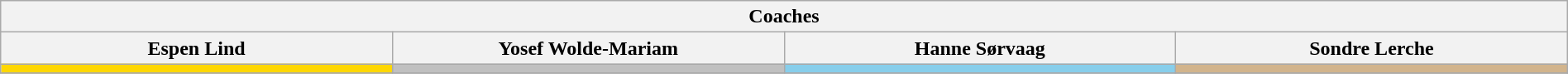<table class="wikitable nowrap" style="text-align:center; width:100%">
<tr>
<th colspan="4">Coaches</th>
</tr>
<tr>
<th width="25%">Espen Lind</th>
<th width="25%">Yosef Wolde-Mariam</th>
<th width="25%">Hanne Sørvaag</th>
<th width="25%">Sondre Lerche</th>
</tr>
<tr>
<td style="background:gold"></td>
<td style="background:silver"></td>
<td style="background:skyblue"></td>
<td style="background:tan"></td>
</tr>
<tr>
</tr>
</table>
